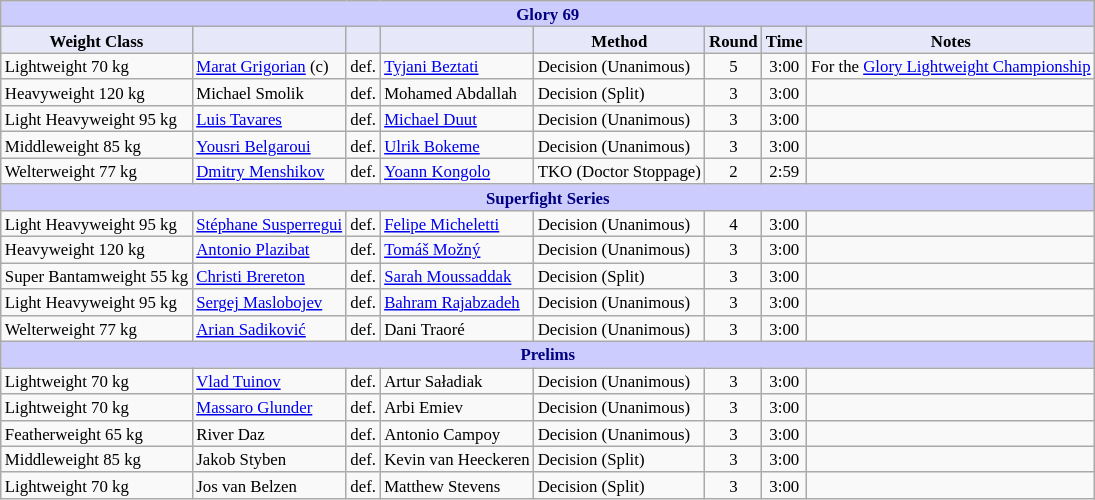<table class="wikitable" style="font-size: 70%;">
<tr>
<th colspan="8" style="background-color: #ccf; color: #000080; text-align: center;"><strong>Glory 69</strong></th>
</tr>
<tr>
<th colspan="1" style="background-color: #E6E8FA; color: #000000; text-align: center;">Weight Class</th>
<th colspan="1" style="background-color: #E6E8FA; color: #000000; text-align: center;"></th>
<th colspan="1" style="background-color: #E6E8FA; color: #000000; text-align: center;"></th>
<th colspan="1" style="background-color: #E6E8FA; color: #000000; text-align: center;"></th>
<th colspan="1" style="background-color: #E6E8FA; color: #000000; text-align: center;">Method</th>
<th colspan="1" style="background-color: #E6E8FA; color: #000000; text-align: center;">Round</th>
<th colspan="1" style="background-color: #E6E8FA; color: #000000; text-align: center;">Time</th>
<th colspan="1" style="background-color: #E6E8FA; color: #000000; text-align: center;">Notes</th>
</tr>
<tr>
<td>Lightweight 70 kg</td>
<td> <a href='#'>Marat Grigorian</a> (c)</td>
<td align=center>def.</td>
<td> <a href='#'>Tyjani Beztati</a></td>
<td>Decision (Unanimous)</td>
<td align=center>5</td>
<td align=center>3:00</td>
<td>For the <a href='#'>Glory Lightweight Championship</a></td>
</tr>
<tr>
<td>Heavyweight 120 kg</td>
<td> Michael Smolik</td>
<td align=center>def.</td>
<td> Mohamed Abdallah</td>
<td>Decision (Split)</td>
<td align=center>3</td>
<td align=center>3:00</td>
<td></td>
</tr>
<tr>
<td>Light Heavyweight 95 kg</td>
<td> <a href='#'>Luis Tavares</a></td>
<td align=center>def.</td>
<td> <a href='#'>Michael Duut</a></td>
<td>Decision (Unanimous)</td>
<td align=center>3</td>
<td align=center>3:00</td>
<td></td>
</tr>
<tr>
<td>Middleweight 85 kg</td>
<td> <a href='#'>Yousri Belgaroui</a></td>
<td align=center>def.</td>
<td> <a href='#'>Ulrik Bokeme</a></td>
<td>Decision (Unanimous)</td>
<td align=center>3</td>
<td align=center>3:00</td>
<td></td>
</tr>
<tr>
<td>Welterweight 77 kg</td>
<td> <a href='#'>Dmitry Menshikov</a></td>
<td align=center>def.</td>
<td> <a href='#'>Yoann Kongolo</a></td>
<td>TKO (Doctor Stoppage)</td>
<td align=center>2</td>
<td align=center>2:59</td>
<td></td>
</tr>
<tr>
<th colspan="8" style="background-color: #ccf; color: #000080; text-align: center;"><strong>Superfight Series</strong></th>
</tr>
<tr>
<td>Light Heavyweight 95 kg</td>
<td> <a href='#'>Stéphane Susperregui</a></td>
<td align=center>def.</td>
<td> <a href='#'>Felipe Micheletti</a></td>
<td>Decision (Unanimous)</td>
<td align=center>4</td>
<td align=center>3:00</td>
<td></td>
</tr>
<tr>
<td>Heavyweight 120 kg</td>
<td> <a href='#'>Antonio Plazibat</a></td>
<td align=center>def.</td>
<td> <a href='#'>Tomáš Možný</a></td>
<td>Decision (Unanimous)</td>
<td align=center>3</td>
<td align=center>3:00</td>
<td></td>
</tr>
<tr>
<td>Super Bantamweight 55 kg</td>
<td> <a href='#'>Christi Brereton</a></td>
<td align=center>def.</td>
<td> <a href='#'>Sarah Moussaddak</a></td>
<td>Decision (Split)</td>
<td align=center>3</td>
<td align=center>3:00</td>
<td></td>
</tr>
<tr>
<td>Light Heavyweight 95 kg</td>
<td> <a href='#'>Sergej Maslobojev</a></td>
<td align=center>def.</td>
<td> <a href='#'>Bahram Rajabzadeh</a></td>
<td>Decision (Unanimous)</td>
<td align=center>3</td>
<td align=center>3:00</td>
<td></td>
</tr>
<tr>
<td>Welterweight 77 kg</td>
<td> <a href='#'>Arian Sadiković</a></td>
<td align=center>def.</td>
<td> Dani Traoré</td>
<td>Decision (Unanimous)</td>
<td align=center>3</td>
<td align=center>3:00</td>
<td></td>
</tr>
<tr>
<th colspan="8" style="background-color: #ccf; color: #000080; text-align: center;"><strong>Prelims</strong></th>
</tr>
<tr>
<td>Lightweight 70 kg</td>
<td> <a href='#'>Vlad Tuinov</a></td>
<td align=center>def.</td>
<td> Artur Saładiak</td>
<td>Decision (Unanimous)</td>
<td align=center>3</td>
<td align=center>3:00</td>
<td></td>
</tr>
<tr>
<td>Lightweight 70 kg</td>
<td> <a href='#'>Massaro Glunder</a></td>
<td align=center>def.</td>
<td> Arbi Emiev</td>
<td>Decision (Unanimous)</td>
<td align=center>3</td>
<td align=center>3:00</td>
<td></td>
</tr>
<tr>
<td>Featherweight 65 kg</td>
<td> River Daz</td>
<td align=center>def.</td>
<td> Antonio Campoy</td>
<td>Decision (Unanimous)</td>
<td align=center>3</td>
<td align=center>3:00</td>
<td></td>
</tr>
<tr>
<td>Middleweight 85 kg</td>
<td> Jakob Styben</td>
<td align=center>def.</td>
<td> Kevin van Heeckeren</td>
<td>Decision (Split)</td>
<td align=center>3</td>
<td align=center>3:00</td>
<td></td>
</tr>
<tr>
<td>Lightweight 70 kg</td>
<td> Jos van Belzen</td>
<td align=center>def.</td>
<td> Matthew Stevens</td>
<td>Decision (Split)</td>
<td align=center>3</td>
<td align=center>3:00</td>
<td></td>
</tr>
</table>
